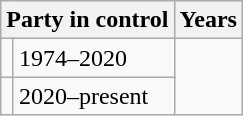<table class="wikitable">
<tr>
<th colspan=2>Party in control</th>
<th>Years</th>
</tr>
<tr>
<td></td>
<td>1974–2020</td>
</tr>
<tr>
<td></td>
<td>2020–present</td>
</tr>
</table>
